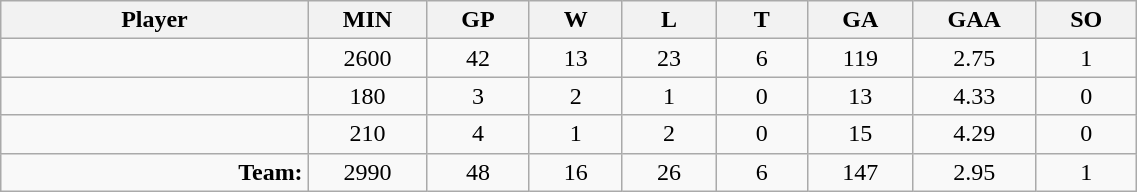<table class="wikitable sortable" width="60%">
<tr>
<th bgcolor="#DDDDFF" width="10%">Player</th>
<th width="3%" bgcolor="#DDDDFF" title="Minutes played">MIN</th>
<th width="3%" bgcolor="#DDDDFF" title="Games played in">GP</th>
<th width="3%" bgcolor="#DDDDFF" title="Games played in">W</th>
<th width="3%" bgcolor="#DDDDFF"title="Games played in">L</th>
<th width="3%" bgcolor="#DDDDFF" title="Ties">T</th>
<th width="3%" bgcolor="#DDDDFF" title="Goals against">GA</th>
<th width="3%" bgcolor="#DDDDFF" title="Goals against average">GAA</th>
<th width="3%" bgcolor="#DDDDFF"title="Shut-outs">SO</th>
</tr>
<tr align="center">
<td align="right"></td>
<td>2600</td>
<td>42</td>
<td>13</td>
<td>23</td>
<td>6</td>
<td>119</td>
<td>2.75</td>
<td>1</td>
</tr>
<tr align="center">
<td align="right"></td>
<td>180</td>
<td>3</td>
<td>2</td>
<td>1</td>
<td>0</td>
<td>13</td>
<td>4.33</td>
<td>0</td>
</tr>
<tr align="center">
<td align="right"></td>
<td>210</td>
<td>4</td>
<td>1</td>
<td>2</td>
<td>0</td>
<td>15</td>
<td>4.29</td>
<td>0</td>
</tr>
<tr align="center">
<td align="right"><strong>Team:</strong></td>
<td>2990</td>
<td>48</td>
<td>16</td>
<td>26</td>
<td>6</td>
<td>147</td>
<td>2.95</td>
<td>1</td>
</tr>
</table>
